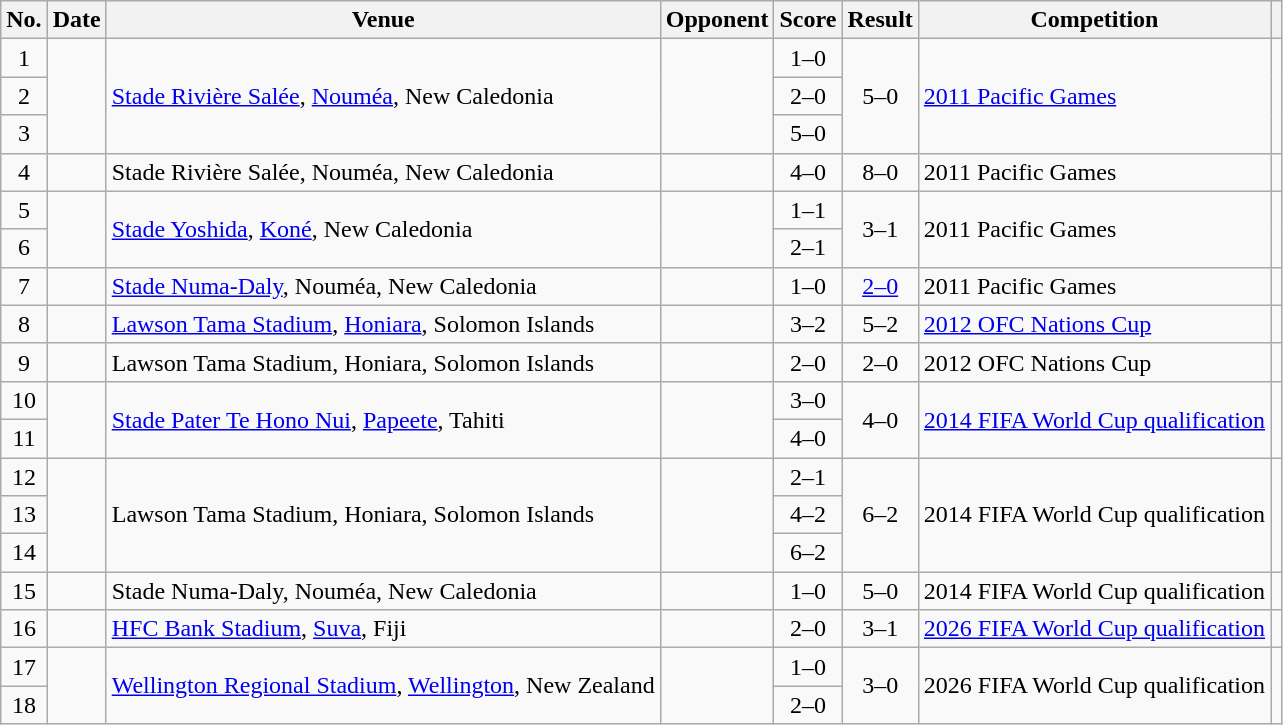<table class="wikitable sortable">
<tr>
<th scope="col">No.</th>
<th scope="col">Date</th>
<th scope="col">Venue</th>
<th scope="col">Opponent</th>
<th scope="col">Score</th>
<th scope="col">Result</th>
<th scope="col">Competition</th>
<th scope="col" class="unsortable"></th>
</tr>
<tr>
<td style="text-align:center">1</td>
<td rowspan="3"></td>
<td rowspan="3"><a href='#'>Stade Rivière Salée</a>, <a href='#'>Nouméa</a>, New Caledonia</td>
<td rowspan="3"></td>
<td style="text-align:center">1–0</td>
<td rowspan="3" style="text-align:center">5–0</td>
<td rowspan="3"><a href='#'>2011 Pacific Games</a></td>
<td rowspan="3"></td>
</tr>
<tr>
<td style="text-align:center">2</td>
<td style="text-align:center">2–0</td>
</tr>
<tr>
<td style="text-align:center">3</td>
<td style="text-align:center">5–0</td>
</tr>
<tr>
<td style="text-align:center">4</td>
<td></td>
<td>Stade Rivière Salée, Nouméa, New Caledonia</td>
<td></td>
<td style="text-align:center">4–0</td>
<td style="text-align:center">8–0</td>
<td>2011 Pacific Games</td>
<td></td>
</tr>
<tr>
<td style="text-align:center">5</td>
<td rowspan="2"></td>
<td rowspan="2"><a href='#'>Stade Yoshida</a>, <a href='#'>Koné</a>, New Caledonia</td>
<td rowspan="2"></td>
<td style="text-align:center">1–1</td>
<td rowspan="2" style="text-align:center">3–1</td>
<td rowspan="2">2011 Pacific Games</td>
<td rowspan="2"></td>
</tr>
<tr>
<td style="text-align:center">6</td>
<td style="text-align:center">2–1</td>
</tr>
<tr>
<td style="text-align:center">7</td>
<td></td>
<td><a href='#'>Stade Numa-Daly</a>, Nouméa, New Caledonia</td>
<td></td>
<td style="text-align:center">1–0</td>
<td style="text-align:center"><a href='#'>2–0</a></td>
<td>2011 Pacific Games</td>
<td></td>
</tr>
<tr>
<td style="text-align:center">8</td>
<td></td>
<td><a href='#'>Lawson Tama Stadium</a>, <a href='#'>Honiara</a>, Solomon Islands</td>
<td></td>
<td style="text-align:center">3–2</td>
<td style="text-align:center">5–2</td>
<td><a href='#'>2012 OFC Nations Cup</a></td>
<td></td>
</tr>
<tr>
<td style="text-align:center">9</td>
<td></td>
<td>Lawson Tama Stadium, Honiara, Solomon Islands</td>
<td></td>
<td style="text-align:center">2–0</td>
<td style="text-align:center">2–0</td>
<td>2012 OFC Nations Cup</td>
<td></td>
</tr>
<tr>
<td style="text-align:center">10</td>
<td rowspan="2"></td>
<td rowspan="2"><a href='#'>Stade Pater Te Hono Nui</a>, <a href='#'>Papeete</a>, Tahiti</td>
<td rowspan="2"></td>
<td style="text-align:center">3–0</td>
<td rowspan="2" style="text-align:center">4–0</td>
<td rowspan="2"><a href='#'>2014 FIFA World Cup qualification</a></td>
<td rowspan="2"></td>
</tr>
<tr>
<td style="text-align:center">11</td>
<td style="text-align:center">4–0</td>
</tr>
<tr>
<td style="text-align:center">12</td>
<td rowspan="3"></td>
<td rowspan="3">Lawson Tama Stadium, Honiara, Solomon Islands</td>
<td rowspan="3"></td>
<td style="text-align:center">2–1</td>
<td rowspan="3" style="text-align:center">6–2</td>
<td rowspan="3">2014 FIFA World Cup qualification</td>
<td rowspan="3"></td>
</tr>
<tr>
<td style="text-align:center">13</td>
<td style="text-align:center">4–2</td>
</tr>
<tr>
<td style="text-align:center">14</td>
<td style="text-align:center">6–2</td>
</tr>
<tr>
<td style="text-align:center">15</td>
<td></td>
<td>Stade Numa-Daly, Nouméa, New Caledonia</td>
<td></td>
<td style="text-align:center">1–0</td>
<td style="text-align:center">5–0</td>
<td>2014 FIFA World Cup qualification</td>
<td></td>
</tr>
<tr>
<td style="text-align:center">16</td>
<td></td>
<td><a href='#'>HFC Bank Stadium</a>, <a href='#'>Suva</a>, Fiji</td>
<td></td>
<td style="text-align:center">2–0</td>
<td style="text-align:center">3–1</td>
<td><a href='#'>2026 FIFA World Cup qualification</a></td>
<td></td>
</tr>
<tr>
<td style="text-align:center">17</td>
<td rowspan="2"></td>
<td rowspan="2"><a href='#'>Wellington Regional Stadium</a>, <a href='#'>Wellington</a>, New Zealand</td>
<td rowspan="2"></td>
<td style="text-align:center">1–0</td>
<td rowspan="2" style="text-align:center">3–0</td>
<td rowspan="2">2026 FIFA World Cup qualification</td>
<td rowspan="2"></td>
</tr>
<tr>
<td style="text-align:center">18</td>
<td style="text-align:center">2–0</td>
</tr>
</table>
